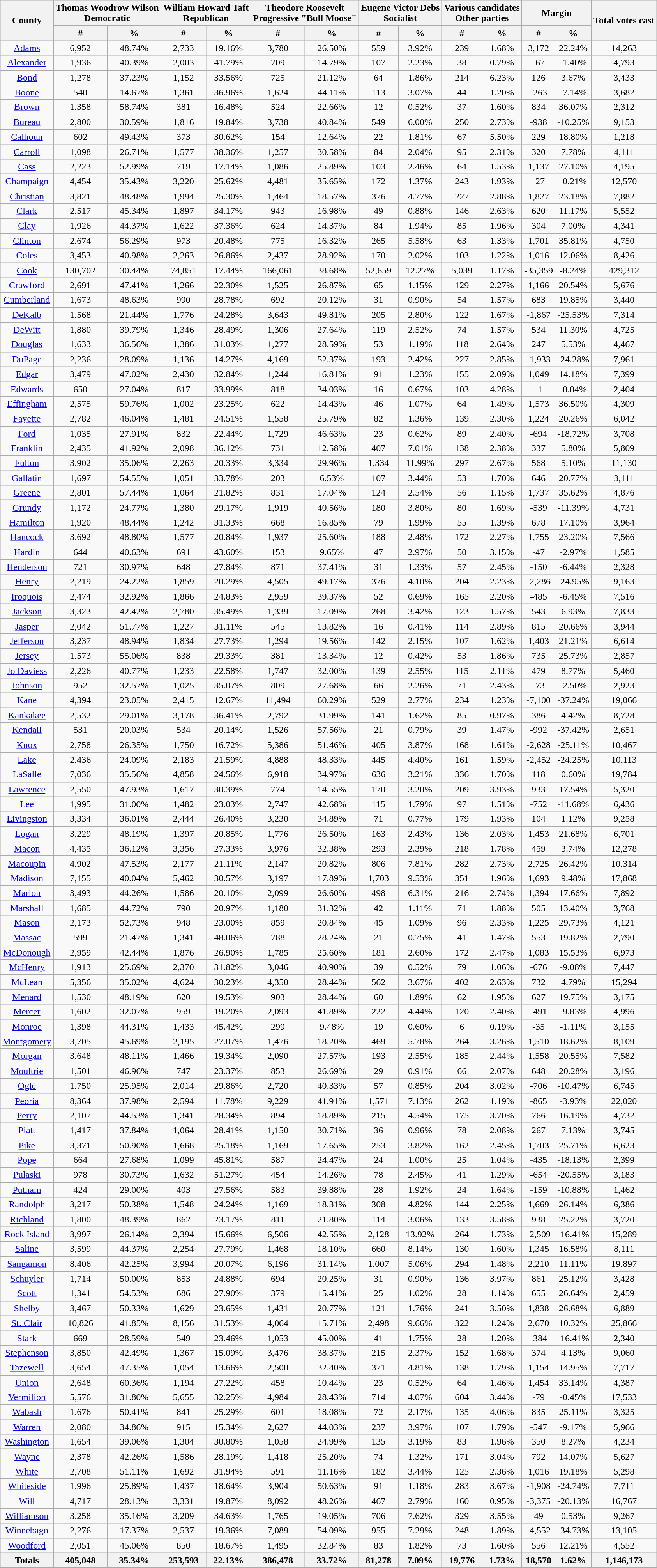<table class="wikitable sortable">
<tr>
<th rowspan="2">County</th>
<th colspan="2">Thomas Woodrow Wilson<br>Democratic</th>
<th colspan="2">William Howard Taft<br>Republican</th>
<th colspan="2">Theodore Roosevelt<br>Progressive "Bull Moose"</th>
<th colspan="2">Eugene Victor Debs<br>Socialist</th>
<th colspan="2">Various candidates<br>Other parties</th>
<th colspan="2">Margin</th>
<th rowspan="2">Total votes cast</th>
</tr>
<tr style="text-align:center;">
<th style="text-align:center;" data-sort-type="number">#</th>
<th style="text-align:center;" data-sort-type="number">%</th>
<th style="text-align:center;" data-sort-type="number">#</th>
<th style="text-align:center;" data-sort-type="number">%</th>
<th style="text-align:center;" data-sort-type="number">#</th>
<th style="text-align:center;" data-sort-type="number">%</th>
<th style="text-align:center;" data-sort-type="number">#</th>
<th style="text-align:center;" data-sort-type="number">%</th>
<th style="text-align:center;" data-sort-type="number">#</th>
<th style="text-align:center;" data-sort-type="number">%</th>
<th style="text-align:center;" data-sort-type="number">#</th>
<th style="text-align:center;" data-sort-type="number">%</th>
</tr>
<tr style="text-align:center;">
<td><a href='#'>Adams</a></td>
<td>6,952</td>
<td>48.74%</td>
<td>2,733</td>
<td>19.16%</td>
<td>3,780</td>
<td>26.50%</td>
<td>559</td>
<td>3.92%</td>
<td>239</td>
<td>1.68%</td>
<td>3,172</td>
<td>22.24%</td>
<td>14,263</td>
</tr>
<tr style="text-align:center;">
<td><a href='#'>Alexander</a></td>
<td>1,936</td>
<td>40.39%</td>
<td>2,003</td>
<td>41.79%</td>
<td>709</td>
<td>14.79%</td>
<td>107</td>
<td>2.23%</td>
<td>38</td>
<td>0.79%</td>
<td>-67</td>
<td>-1.40%</td>
<td>4,793</td>
</tr>
<tr style="text-align:center;">
<td><a href='#'>Bond</a></td>
<td>1,278</td>
<td>37.23%</td>
<td>1,152</td>
<td>33.56%</td>
<td>725</td>
<td>21.12%</td>
<td>64</td>
<td>1.86%</td>
<td>214</td>
<td>6.23%</td>
<td>126</td>
<td>3.67%</td>
<td>3,433</td>
</tr>
<tr style="text-align:center;">
<td><a href='#'>Boone</a></td>
<td>540</td>
<td>14.67%</td>
<td>1,361</td>
<td>36.96%</td>
<td>1,624</td>
<td>44.11%</td>
<td>113</td>
<td>3.07%</td>
<td>44</td>
<td>1.20%</td>
<td>-263</td>
<td>-7.14%</td>
<td>3,682</td>
</tr>
<tr style="text-align:center;">
<td><a href='#'>Brown</a></td>
<td>1,358</td>
<td>58.74%</td>
<td>381</td>
<td>16.48%</td>
<td>524</td>
<td>22.66%</td>
<td>12</td>
<td>0.52%</td>
<td>37</td>
<td>1.60%</td>
<td>834</td>
<td>36.07%</td>
<td>2,312</td>
</tr>
<tr style="text-align:center;">
<td><a href='#'>Bureau</a></td>
<td>2,800</td>
<td>30.59%</td>
<td>1,816</td>
<td>19.84%</td>
<td>3,738</td>
<td>40.84%</td>
<td>549</td>
<td>6.00%</td>
<td>250</td>
<td>2.73%</td>
<td>-938</td>
<td>-10.25%</td>
<td>9,153</td>
</tr>
<tr style="text-align:center;">
<td><a href='#'>Calhoun</a></td>
<td>602</td>
<td>49.43%</td>
<td>373</td>
<td>30.62%</td>
<td>154</td>
<td>12.64%</td>
<td>22</td>
<td>1.81%</td>
<td>67</td>
<td>5.50%</td>
<td>229</td>
<td>18.80%</td>
<td>1,218</td>
</tr>
<tr style="text-align:center;">
<td><a href='#'>Carroll</a></td>
<td>1,098</td>
<td>26.71%</td>
<td>1,577</td>
<td>38.36%</td>
<td>1,257</td>
<td>30.58%</td>
<td>84</td>
<td>2.04%</td>
<td>95</td>
<td>2.31%</td>
<td>320</td>
<td>7.78%</td>
<td>4,111</td>
</tr>
<tr style="text-align:center;">
<td><a href='#'>Cass</a></td>
<td>2,223</td>
<td>52.99%</td>
<td>719</td>
<td>17.14%</td>
<td>1,086</td>
<td>25.89%</td>
<td>103</td>
<td>2.46%</td>
<td>64</td>
<td>1.53%</td>
<td>1,137</td>
<td>27.10%</td>
<td>4,195</td>
</tr>
<tr style="text-align:center;">
<td><a href='#'>Champaign</a></td>
<td>4,454</td>
<td>35.43%</td>
<td>3,220</td>
<td>25.62%</td>
<td>4,481</td>
<td>35.65%</td>
<td>172</td>
<td>1.37%</td>
<td>243</td>
<td>1.93%</td>
<td>-27</td>
<td>-0.21%</td>
<td>12,570</td>
</tr>
<tr style="text-align:center;">
<td><a href='#'>Christian</a></td>
<td>3,821</td>
<td>48.48%</td>
<td>1,994</td>
<td>25.30%</td>
<td>1,464</td>
<td>18.57%</td>
<td>376</td>
<td>4.77%</td>
<td>227</td>
<td>2.88%</td>
<td>1,827</td>
<td>23.18%</td>
<td>7,882</td>
</tr>
<tr style="text-align:center;">
<td><a href='#'>Clark</a></td>
<td>2,517</td>
<td>45.34%</td>
<td>1,897</td>
<td>34.17%</td>
<td>943</td>
<td>16.98%</td>
<td>49</td>
<td>0.88%</td>
<td>146</td>
<td>2.63%</td>
<td>620</td>
<td>11.17%</td>
<td>5,552</td>
</tr>
<tr style="text-align:center;">
<td><a href='#'>Clay</a></td>
<td>1,926</td>
<td>44.37%</td>
<td>1,622</td>
<td>37.36%</td>
<td>624</td>
<td>14.37%</td>
<td>84</td>
<td>1.94%</td>
<td>85</td>
<td>1.96%</td>
<td>304</td>
<td>7.00%</td>
<td>4,341</td>
</tr>
<tr style="text-align:center;">
<td><a href='#'>Clinton</a></td>
<td>2,674</td>
<td>56.29%</td>
<td>973</td>
<td>20.48%</td>
<td>775</td>
<td>16.32%</td>
<td>265</td>
<td>5.58%</td>
<td>63</td>
<td>1.33%</td>
<td>1,701</td>
<td>35.81%</td>
<td>4,750</td>
</tr>
<tr style="text-align:center;">
<td><a href='#'>Coles</a></td>
<td>3,453</td>
<td>40.98%</td>
<td>2,263</td>
<td>26.86%</td>
<td>2,437</td>
<td>28.92%</td>
<td>170</td>
<td>2.02%</td>
<td>103</td>
<td>1.22%</td>
<td>1,016</td>
<td>12.06%</td>
<td>8,426</td>
</tr>
<tr style="text-align:center;">
<td><a href='#'>Cook</a></td>
<td>130,702</td>
<td>30.44%</td>
<td>74,851</td>
<td>17.44%</td>
<td>166,061</td>
<td>38.68%</td>
<td>52,659</td>
<td>12.27%</td>
<td>5,039</td>
<td>1.17%</td>
<td>-35,359</td>
<td>-8.24%</td>
<td>429,312</td>
</tr>
<tr style="text-align:center;">
<td><a href='#'>Crawford</a></td>
<td>2,691</td>
<td>47.41%</td>
<td>1,266</td>
<td>22.30%</td>
<td>1,525</td>
<td>26.87%</td>
<td>65</td>
<td>1.15%</td>
<td>129</td>
<td>2.27%</td>
<td>1,166</td>
<td>20.54%</td>
<td>5,676</td>
</tr>
<tr style="text-align:center;">
<td><a href='#'>Cumberland</a></td>
<td>1,673</td>
<td>48.63%</td>
<td>990</td>
<td>28.78%</td>
<td>692</td>
<td>20.12%</td>
<td>31</td>
<td>0.90%</td>
<td>54</td>
<td>1.57%</td>
<td>683</td>
<td>19.85%</td>
<td>3,440</td>
</tr>
<tr style="text-align:center;">
<td><a href='#'>DeKalb</a></td>
<td>1,568</td>
<td>21.44%</td>
<td>1,776</td>
<td>24.28%</td>
<td>3,643</td>
<td>49.81%</td>
<td>205</td>
<td>2.80%</td>
<td>122</td>
<td>1.67%</td>
<td>-1,867</td>
<td>-25.53%</td>
<td>7,314</td>
</tr>
<tr style="text-align:center;">
<td><a href='#'>DeWitt</a></td>
<td>1,880</td>
<td>39.79%</td>
<td>1,346</td>
<td>28.49%</td>
<td>1,306</td>
<td>27.64%</td>
<td>119</td>
<td>2.52%</td>
<td>74</td>
<td>1.57%</td>
<td>534</td>
<td>11.30%</td>
<td>4,725</td>
</tr>
<tr style="text-align:center;">
<td><a href='#'>Douglas</a></td>
<td>1,633</td>
<td>36.56%</td>
<td>1,386</td>
<td>31.03%</td>
<td>1,277</td>
<td>28.59%</td>
<td>53</td>
<td>1.19%</td>
<td>118</td>
<td>2.64%</td>
<td>247</td>
<td>5.53%</td>
<td>4,467</td>
</tr>
<tr style="text-align:center;">
<td><a href='#'>DuPage</a></td>
<td>2,236</td>
<td>28.09%</td>
<td>1,136</td>
<td>14.27%</td>
<td>4,169</td>
<td>52.37%</td>
<td>193</td>
<td>2.42%</td>
<td>227</td>
<td>2.85%</td>
<td>-1,933</td>
<td>-24.28%</td>
<td>7,961</td>
</tr>
<tr style="text-align:center;">
<td><a href='#'>Edgar</a></td>
<td>3,479</td>
<td>47.02%</td>
<td>2,430</td>
<td>32.84%</td>
<td>1,244</td>
<td>16.81%</td>
<td>91</td>
<td>1.23%</td>
<td>155</td>
<td>2.09%</td>
<td>1,049</td>
<td>14.18%</td>
<td>7,399</td>
</tr>
<tr style="text-align:center;">
<td><a href='#'>Edwards</a></td>
<td>650</td>
<td>27.04%</td>
<td>817</td>
<td>33.99%</td>
<td>818</td>
<td>34.03%</td>
<td>16</td>
<td>0.67%</td>
<td>103</td>
<td>4.28%</td>
<td>-1</td>
<td>-0.04%</td>
<td>2,404</td>
</tr>
<tr style="text-align:center;">
<td><a href='#'>Effingham</a></td>
<td>2,575</td>
<td>59.76%</td>
<td>1,002</td>
<td>23.25%</td>
<td>622</td>
<td>14.43%</td>
<td>46</td>
<td>1.07%</td>
<td>64</td>
<td>1.49%</td>
<td>1,573</td>
<td>36.50%</td>
<td>4,309</td>
</tr>
<tr style="text-align:center;">
<td><a href='#'>Fayette</a></td>
<td>2,782</td>
<td>46.04%</td>
<td>1,481</td>
<td>24.51%</td>
<td>1,558</td>
<td>25.79%</td>
<td>82</td>
<td>1.36%</td>
<td>139</td>
<td>2.30%</td>
<td>1,224</td>
<td>20.26%</td>
<td>6,042</td>
</tr>
<tr style="text-align:center;">
<td><a href='#'>Ford</a></td>
<td>1,035</td>
<td>27.91%</td>
<td>832</td>
<td>22.44%</td>
<td>1,729</td>
<td>46.63%</td>
<td>23</td>
<td>0.62%</td>
<td>89</td>
<td>2.40%</td>
<td>-694</td>
<td>-18.72%</td>
<td>3,708</td>
</tr>
<tr style="text-align:center;">
<td><a href='#'>Franklin</a></td>
<td>2,435</td>
<td>41.92%</td>
<td>2,098</td>
<td>36.12%</td>
<td>731</td>
<td>12.58%</td>
<td>407</td>
<td>7.01%</td>
<td>138</td>
<td>2.38%</td>
<td>337</td>
<td>5.80%</td>
<td>5,809</td>
</tr>
<tr style="text-align:center;">
<td><a href='#'>Fulton</a></td>
<td>3,902</td>
<td>35.06%</td>
<td>2,263</td>
<td>20.33%</td>
<td>3,334</td>
<td>29.96%</td>
<td>1,334</td>
<td>11.99%</td>
<td>297</td>
<td>2.67%</td>
<td>568</td>
<td>5.10%</td>
<td>11,130</td>
</tr>
<tr style="text-align:center;">
<td><a href='#'>Gallatin</a></td>
<td>1,697</td>
<td>54.55%</td>
<td>1,051</td>
<td>33.78%</td>
<td>203</td>
<td>6.53%</td>
<td>107</td>
<td>3.44%</td>
<td>53</td>
<td>1.70%</td>
<td>646</td>
<td>20.77%</td>
<td>3,111</td>
</tr>
<tr style="text-align:center;">
<td><a href='#'>Greene</a></td>
<td>2,801</td>
<td>57.44%</td>
<td>1,064</td>
<td>21.82%</td>
<td>831</td>
<td>17.04%</td>
<td>124</td>
<td>2.54%</td>
<td>56</td>
<td>1.15%</td>
<td>1,737</td>
<td>35.62%</td>
<td>4,876</td>
</tr>
<tr style="text-align:center;">
<td><a href='#'>Grundy</a></td>
<td>1,172</td>
<td>24.77%</td>
<td>1,380</td>
<td>29.17%</td>
<td>1,919</td>
<td>40.56%</td>
<td>180</td>
<td>3.80%</td>
<td>80</td>
<td>1.69%</td>
<td>-539</td>
<td>-11.39%</td>
<td>4,731</td>
</tr>
<tr style="text-align:center;">
<td><a href='#'>Hamilton</a></td>
<td>1,920</td>
<td>48.44%</td>
<td>1,242</td>
<td>31.33%</td>
<td>668</td>
<td>16.85%</td>
<td>79</td>
<td>1.99%</td>
<td>55</td>
<td>1.39%</td>
<td>678</td>
<td>17.10%</td>
<td>3,964</td>
</tr>
<tr style="text-align:center;">
<td><a href='#'>Hancock</a></td>
<td>3,692</td>
<td>48.80%</td>
<td>1,577</td>
<td>20.84%</td>
<td>1,937</td>
<td>25.60%</td>
<td>188</td>
<td>2.48%</td>
<td>172</td>
<td>2.27%</td>
<td>1,755</td>
<td>23.20%</td>
<td>7,566</td>
</tr>
<tr style="text-align:center;">
<td><a href='#'>Hardin</a></td>
<td>644</td>
<td>40.63%</td>
<td>691</td>
<td>43.60%</td>
<td>153</td>
<td>9.65%</td>
<td>47</td>
<td>2.97%</td>
<td>50</td>
<td>3.15%</td>
<td>-47</td>
<td>-2.97%</td>
<td>1,585</td>
</tr>
<tr style="text-align:center;">
<td><a href='#'>Henderson</a></td>
<td>721</td>
<td>30.97%</td>
<td>648</td>
<td>27.84%</td>
<td>871</td>
<td>37.41%</td>
<td>31</td>
<td>1.33%</td>
<td>57</td>
<td>2.45%</td>
<td>-150</td>
<td>-6.44%</td>
<td>2,328</td>
</tr>
<tr style="text-align:center;">
<td><a href='#'>Henry</a></td>
<td>2,219</td>
<td>24.22%</td>
<td>1,859</td>
<td>20.29%</td>
<td>4,505</td>
<td>49.17%</td>
<td>376</td>
<td>4.10%</td>
<td>204</td>
<td>2.23%</td>
<td>-2,286</td>
<td>-24.95%</td>
<td>9,163</td>
</tr>
<tr style="text-align:center;">
<td><a href='#'>Iroquois</a></td>
<td>2,474</td>
<td>32.92%</td>
<td>1,866</td>
<td>24.83%</td>
<td>2,959</td>
<td>39.37%</td>
<td>52</td>
<td>0.69%</td>
<td>165</td>
<td>2.20%</td>
<td>-485</td>
<td>-6.45%</td>
<td>7,516</td>
</tr>
<tr style="text-align:center;">
<td><a href='#'>Jackson</a></td>
<td>3,323</td>
<td>42.42%</td>
<td>2,780</td>
<td>35.49%</td>
<td>1,339</td>
<td>17.09%</td>
<td>268</td>
<td>3.42%</td>
<td>123</td>
<td>1.57%</td>
<td>543</td>
<td>6.93%</td>
<td>7,833</td>
</tr>
<tr style="text-align:center;">
<td><a href='#'>Jasper</a></td>
<td>2,042</td>
<td>51.77%</td>
<td>1,227</td>
<td>31.11%</td>
<td>545</td>
<td>13.82%</td>
<td>16</td>
<td>0.41%</td>
<td>114</td>
<td>2.89%</td>
<td>815</td>
<td>20.66%</td>
<td>3,944</td>
</tr>
<tr style="text-align:center;">
<td><a href='#'>Jefferson</a></td>
<td>3,237</td>
<td>48.94%</td>
<td>1,834</td>
<td>27.73%</td>
<td>1,294</td>
<td>19.56%</td>
<td>142</td>
<td>2.15%</td>
<td>107</td>
<td>1.62%</td>
<td>1,403</td>
<td>21.21%</td>
<td>6,614</td>
</tr>
<tr style="text-align:center;">
<td><a href='#'>Jersey</a></td>
<td>1,573</td>
<td>55.06%</td>
<td>838</td>
<td>29.33%</td>
<td>381</td>
<td>13.34%</td>
<td>12</td>
<td>0.42%</td>
<td>53</td>
<td>1.86%</td>
<td>735</td>
<td>25.73%</td>
<td>2,857</td>
</tr>
<tr style="text-align:center;">
<td><a href='#'>Jo Daviess</a></td>
<td>2,226</td>
<td>40.77%</td>
<td>1,233</td>
<td>22.58%</td>
<td>1,747</td>
<td>32.00%</td>
<td>139</td>
<td>2.55%</td>
<td>115</td>
<td>2.11%</td>
<td>479</td>
<td>8.77%</td>
<td>5,460</td>
</tr>
<tr style="text-align:center;">
<td><a href='#'>Johnson</a></td>
<td>952</td>
<td>32.57%</td>
<td>1,025</td>
<td>35.07%</td>
<td>809</td>
<td>27.68%</td>
<td>66</td>
<td>2.26%</td>
<td>71</td>
<td>2.43%</td>
<td>-73</td>
<td>-2.50%</td>
<td>2,923</td>
</tr>
<tr style="text-align:center;">
<td><a href='#'>Kane</a></td>
<td>4,394</td>
<td>23.05%</td>
<td>2,415</td>
<td>12.67%</td>
<td>11,494</td>
<td>60.29%</td>
<td>529</td>
<td>2.77%</td>
<td>234</td>
<td>1.23%</td>
<td>-7,100</td>
<td>-37.24%</td>
<td>19,066</td>
</tr>
<tr style="text-align:center;">
<td><a href='#'>Kankakee</a></td>
<td>2,532</td>
<td>29.01%</td>
<td>3,178</td>
<td>36.41%</td>
<td>2,792</td>
<td>31.99%</td>
<td>141</td>
<td>1.62%</td>
<td>85</td>
<td>0.97%</td>
<td>386</td>
<td>4.42%</td>
<td>8,728</td>
</tr>
<tr style="text-align:center;">
<td><a href='#'>Kendall</a></td>
<td>531</td>
<td>20.03%</td>
<td>534</td>
<td>20.14%</td>
<td>1,526</td>
<td>57.56%</td>
<td>21</td>
<td>0.79%</td>
<td>39</td>
<td>1.47%</td>
<td>-992</td>
<td>-37.42%</td>
<td>2,651</td>
</tr>
<tr style="text-align:center;">
<td><a href='#'>Knox</a></td>
<td>2,758</td>
<td>26.35%</td>
<td>1,750</td>
<td>16.72%</td>
<td>5,386</td>
<td>51.46%</td>
<td>405</td>
<td>3.87%</td>
<td>168</td>
<td>1.61%</td>
<td>-2,628</td>
<td>-25.11%</td>
<td>10,467</td>
</tr>
<tr style="text-align:center;">
<td><a href='#'>Lake</a></td>
<td>2,436</td>
<td>24.09%</td>
<td>2,183</td>
<td>21.59%</td>
<td>4,888</td>
<td>48.33%</td>
<td>445</td>
<td>4.40%</td>
<td>161</td>
<td>1.59%</td>
<td>-2,452</td>
<td>-24.25%</td>
<td>10,113</td>
</tr>
<tr style="text-align:center;">
<td><a href='#'>LaSalle</a></td>
<td>7,036</td>
<td>35.56%</td>
<td>4,858</td>
<td>24.56%</td>
<td>6,918</td>
<td>34.97%</td>
<td>636</td>
<td>3.21%</td>
<td>336</td>
<td>1.70%</td>
<td>118</td>
<td>0.60%</td>
<td>19,784</td>
</tr>
<tr style="text-align:center;">
<td><a href='#'>Lawrence</a></td>
<td>2,550</td>
<td>47.93%</td>
<td>1,617</td>
<td>30.39%</td>
<td>774</td>
<td>14.55%</td>
<td>170</td>
<td>3.20%</td>
<td>209</td>
<td>3.93%</td>
<td>933</td>
<td>17.54%</td>
<td>5,320</td>
</tr>
<tr style="text-align:center;">
<td><a href='#'>Lee</a></td>
<td>1,995</td>
<td>31.00%</td>
<td>1,482</td>
<td>23.03%</td>
<td>2,747</td>
<td>42.68%</td>
<td>115</td>
<td>1.79%</td>
<td>97</td>
<td>1.51%</td>
<td>-752</td>
<td>-11.68%</td>
<td>6,436</td>
</tr>
<tr style="text-align:center;">
<td><a href='#'>Livingston</a></td>
<td>3,334</td>
<td>36.01%</td>
<td>2,444</td>
<td>26.40%</td>
<td>3,230</td>
<td>34.89%</td>
<td>71</td>
<td>0.77%</td>
<td>179</td>
<td>1.93%</td>
<td>104</td>
<td>1.12%</td>
<td>9,258</td>
</tr>
<tr style="text-align:center;">
<td><a href='#'>Logan</a></td>
<td>3,229</td>
<td>48.19%</td>
<td>1,397</td>
<td>20.85%</td>
<td>1,776</td>
<td>26.50%</td>
<td>163</td>
<td>2.43%</td>
<td>136</td>
<td>2.03%</td>
<td>1,453</td>
<td>21.68%</td>
<td>6,701</td>
</tr>
<tr style="text-align:center;">
<td><a href='#'>Macon</a></td>
<td>4,435</td>
<td>36.12%</td>
<td>3,356</td>
<td>27.33%</td>
<td>3,976</td>
<td>32.38%</td>
<td>293</td>
<td>2.39%</td>
<td>218</td>
<td>1.78%</td>
<td>459</td>
<td>3.74%</td>
<td>12,278</td>
</tr>
<tr style="text-align:center;">
<td><a href='#'>Macoupin</a></td>
<td>4,902</td>
<td>47.53%</td>
<td>2,177</td>
<td>21.11%</td>
<td>2,147</td>
<td>20.82%</td>
<td>806</td>
<td>7.81%</td>
<td>282</td>
<td>2.73%</td>
<td>2,725</td>
<td>26.42%</td>
<td>10,314</td>
</tr>
<tr style="text-align:center;">
<td><a href='#'>Madison</a></td>
<td>7,155</td>
<td>40.04%</td>
<td>5,462</td>
<td>30.57%</td>
<td>3,197</td>
<td>17.89%</td>
<td>1,703</td>
<td>9.53%</td>
<td>351</td>
<td>1.96%</td>
<td>1,693</td>
<td>9.48%</td>
<td>17,868</td>
</tr>
<tr style="text-align:center;">
<td><a href='#'>Marion</a></td>
<td>3,493</td>
<td>44.26%</td>
<td>1,586</td>
<td>20.10%</td>
<td>2,099</td>
<td>26.60%</td>
<td>498</td>
<td>6.31%</td>
<td>216</td>
<td>2.74%</td>
<td>1,394</td>
<td>17.66%</td>
<td>7,892</td>
</tr>
<tr style="text-align:center;">
<td><a href='#'>Marshall</a></td>
<td>1,685</td>
<td>44.72%</td>
<td>790</td>
<td>20.97%</td>
<td>1,180</td>
<td>31.32%</td>
<td>42</td>
<td>1.11%</td>
<td>71</td>
<td>1.88%</td>
<td>505</td>
<td>13.40%</td>
<td>3,768</td>
</tr>
<tr style="text-align:center;">
<td><a href='#'>Mason</a></td>
<td>2,173</td>
<td>52.73%</td>
<td>948</td>
<td>23.00%</td>
<td>859</td>
<td>20.84%</td>
<td>45</td>
<td>1.09%</td>
<td>96</td>
<td>2.33%</td>
<td>1,225</td>
<td>29.73%</td>
<td>4,121</td>
</tr>
<tr style="text-align:center;">
<td><a href='#'>Massac</a></td>
<td>599</td>
<td>21.47%</td>
<td>1,341</td>
<td>48.06%</td>
<td>788</td>
<td>28.24%</td>
<td>21</td>
<td>0.75%</td>
<td>41</td>
<td>1.47%</td>
<td>553</td>
<td>19.82%</td>
<td>2,790</td>
</tr>
<tr style="text-align:center;">
<td><a href='#'>McDonough</a></td>
<td>2,959</td>
<td>42.44%</td>
<td>1,876</td>
<td>26.90%</td>
<td>1,785</td>
<td>25.60%</td>
<td>181</td>
<td>2.60%</td>
<td>172</td>
<td>2.47%</td>
<td>1,083</td>
<td>15.53%</td>
<td>6,973</td>
</tr>
<tr style="text-align:center;">
<td><a href='#'>McHenry</a></td>
<td>1,913</td>
<td>25.69%</td>
<td>2,370</td>
<td>31.82%</td>
<td>3,046</td>
<td>40.90%</td>
<td>39</td>
<td>0.52%</td>
<td>79</td>
<td>1.06%</td>
<td>-676</td>
<td>-9.08%</td>
<td>7,447</td>
</tr>
<tr style="text-align:center;">
<td><a href='#'>McLean</a></td>
<td>5,356</td>
<td>35.02%</td>
<td>4,624</td>
<td>30.23%</td>
<td>4,350</td>
<td>28.44%</td>
<td>562</td>
<td>3.67%</td>
<td>402</td>
<td>2.63%</td>
<td>732</td>
<td>4.79%</td>
<td>15,294</td>
</tr>
<tr style="text-align:center;">
<td><a href='#'>Menard</a></td>
<td>1,530</td>
<td>48.19%</td>
<td>620</td>
<td>19.53%</td>
<td>903</td>
<td>28.44%</td>
<td>60</td>
<td>1.89%</td>
<td>62</td>
<td>1.95%</td>
<td>627</td>
<td>19.75%</td>
<td>3,175</td>
</tr>
<tr style="text-align:center;">
<td><a href='#'>Mercer</a></td>
<td>1,602</td>
<td>32.07%</td>
<td>959</td>
<td>19.20%</td>
<td>2,093</td>
<td>41.89%</td>
<td>222</td>
<td>4.44%</td>
<td>120</td>
<td>2.40%</td>
<td>-491</td>
<td>-9.83%</td>
<td>4,996</td>
</tr>
<tr style="text-align:center;">
<td><a href='#'>Monroe</a></td>
<td>1,398</td>
<td>44.31%</td>
<td>1,433</td>
<td>45.42%</td>
<td>299</td>
<td>9.48%</td>
<td>19</td>
<td>0.60%</td>
<td>6</td>
<td>0.19%</td>
<td>-35</td>
<td>-1.11%</td>
<td>3,155</td>
</tr>
<tr style="text-align:center;">
<td><a href='#'>Montgomery</a></td>
<td>3,705</td>
<td>45.69%</td>
<td>2,195</td>
<td>27.07%</td>
<td>1,476</td>
<td>18.20%</td>
<td>469</td>
<td>5.78%</td>
<td>264</td>
<td>3.26%</td>
<td>1,510</td>
<td>18.62%</td>
<td>8,109</td>
</tr>
<tr style="text-align:center;">
<td><a href='#'>Morgan</a></td>
<td>3,648</td>
<td>48.11%</td>
<td>1,466</td>
<td>19.34%</td>
<td>2,090</td>
<td>27.57%</td>
<td>193</td>
<td>2.55%</td>
<td>185</td>
<td>2.44%</td>
<td>1,558</td>
<td>20.55%</td>
<td>7,582</td>
</tr>
<tr style="text-align:center;">
<td><a href='#'>Moultrie</a></td>
<td>1,501</td>
<td>46.96%</td>
<td>747</td>
<td>23.37%</td>
<td>853</td>
<td>26.69%</td>
<td>29</td>
<td>0.91%</td>
<td>66</td>
<td>2.07%</td>
<td>648</td>
<td>20.28%</td>
<td>3,196</td>
</tr>
<tr style="text-align:center;">
<td><a href='#'>Ogle</a></td>
<td>1,750</td>
<td>25.95%</td>
<td>2,014</td>
<td>29.86%</td>
<td>2,720</td>
<td>40.33%</td>
<td>57</td>
<td>0.85%</td>
<td>204</td>
<td>3.02%</td>
<td>-706</td>
<td>-10.47%</td>
<td>6,745</td>
</tr>
<tr style="text-align:center;">
<td><a href='#'>Peoria</a></td>
<td>8,364</td>
<td>37.98%</td>
<td>2,594</td>
<td>11.78%</td>
<td>9,229</td>
<td>41.91%</td>
<td>1,571</td>
<td>7.13%</td>
<td>262</td>
<td>1.19%</td>
<td>-865</td>
<td>-3.93%</td>
<td>22,020</td>
</tr>
<tr style="text-align:center;">
<td><a href='#'>Perry</a></td>
<td>2,107</td>
<td>44.53%</td>
<td>1,341</td>
<td>28.34%</td>
<td>894</td>
<td>18.89%</td>
<td>215</td>
<td>4.54%</td>
<td>175</td>
<td>3.70%</td>
<td>766</td>
<td>16.19%</td>
<td>4,732</td>
</tr>
<tr style="text-align:center;">
<td><a href='#'>Piatt</a></td>
<td>1,417</td>
<td>37.84%</td>
<td>1,064</td>
<td>28.41%</td>
<td>1,150</td>
<td>30.71%</td>
<td>36</td>
<td>0.96%</td>
<td>78</td>
<td>2.08%</td>
<td>267</td>
<td>7.13%</td>
<td>3,745</td>
</tr>
<tr style="text-align:center;">
<td><a href='#'>Pike</a></td>
<td>3,371</td>
<td>50.90%</td>
<td>1,668</td>
<td>25.18%</td>
<td>1,169</td>
<td>17.65%</td>
<td>253</td>
<td>3.82%</td>
<td>162</td>
<td>2.45%</td>
<td>1,703</td>
<td>25.71%</td>
<td>6,623</td>
</tr>
<tr style="text-align:center;">
<td><a href='#'>Pope</a></td>
<td>664</td>
<td>27.68%</td>
<td>1,099</td>
<td>45.81%</td>
<td>587</td>
<td>24.47%</td>
<td>24</td>
<td>1.00%</td>
<td>25</td>
<td>1.04%</td>
<td>-435</td>
<td>-18.13%</td>
<td>2,399</td>
</tr>
<tr style="text-align:center;">
<td><a href='#'>Pulaski</a></td>
<td>978</td>
<td>30.73%</td>
<td>1,632</td>
<td>51.27%</td>
<td>454</td>
<td>14.26%</td>
<td>78</td>
<td>2.45%</td>
<td>41</td>
<td>1.29%</td>
<td>-654</td>
<td>-20.55%</td>
<td>3,183</td>
</tr>
<tr style="text-align:center;">
<td><a href='#'>Putnam</a></td>
<td>424</td>
<td>29.00%</td>
<td>403</td>
<td>27.56%</td>
<td>583</td>
<td>39.88%</td>
<td>28</td>
<td>1.92%</td>
<td>24</td>
<td>1.64%</td>
<td>-159</td>
<td>-10.88%</td>
<td>1,462</td>
</tr>
<tr style="text-align:center;">
<td><a href='#'>Randolph</a></td>
<td>3,217</td>
<td>50.38%</td>
<td>1,548</td>
<td>24.24%</td>
<td>1,169</td>
<td>18.31%</td>
<td>308</td>
<td>4.82%</td>
<td>144</td>
<td>2.25%</td>
<td>1,669</td>
<td>26.14%</td>
<td>6,386</td>
</tr>
<tr style="text-align:center;">
<td><a href='#'>Richland</a></td>
<td>1,800</td>
<td>48.39%</td>
<td>862</td>
<td>23.17%</td>
<td>811</td>
<td>21.80%</td>
<td>114</td>
<td>3.06%</td>
<td>133</td>
<td>3.58%</td>
<td>938</td>
<td>25.22%</td>
<td>3,720</td>
</tr>
<tr style="text-align:center;">
<td><a href='#'>Rock Island</a></td>
<td>3,997</td>
<td>26.14%</td>
<td>2,394</td>
<td>15.66%</td>
<td>6,506</td>
<td>42.55%</td>
<td>2,128</td>
<td>13.92%</td>
<td>264</td>
<td>1.73%</td>
<td>-2,509</td>
<td>-16.41%</td>
<td>15,289</td>
</tr>
<tr style="text-align:center;">
<td><a href='#'>Saline</a></td>
<td>3,599</td>
<td>44.37%</td>
<td>2,254</td>
<td>27.79%</td>
<td>1,468</td>
<td>18.10%</td>
<td>660</td>
<td>8.14%</td>
<td>130</td>
<td>1.60%</td>
<td>1,345</td>
<td>16.58%</td>
<td>8,111</td>
</tr>
<tr style="text-align:center;">
<td><a href='#'>Sangamon</a></td>
<td>8,406</td>
<td>42.25%</td>
<td>3,994</td>
<td>20.07%</td>
<td>6,196</td>
<td>31.14%</td>
<td>1,007</td>
<td>5.06%</td>
<td>294</td>
<td>1.48%</td>
<td>2,210</td>
<td>11.11%</td>
<td>19,897</td>
</tr>
<tr style="text-align:center;">
<td><a href='#'>Schuyler</a></td>
<td>1,714</td>
<td>50.00%</td>
<td>853</td>
<td>24.88%</td>
<td>694</td>
<td>20.25%</td>
<td>31</td>
<td>0.90%</td>
<td>136</td>
<td>3.97%</td>
<td>861</td>
<td>25.12%</td>
<td>3,428</td>
</tr>
<tr style="text-align:center;">
<td><a href='#'>Scott</a></td>
<td>1,341</td>
<td>54.53%</td>
<td>686</td>
<td>27.90%</td>
<td>379</td>
<td>15.41%</td>
<td>25</td>
<td>1.02%</td>
<td>28</td>
<td>1.14%</td>
<td>655</td>
<td>26.64%</td>
<td>2,459</td>
</tr>
<tr style="text-align:center;">
<td><a href='#'>Shelby</a></td>
<td>3,467</td>
<td>50.33%</td>
<td>1,629</td>
<td>23.65%</td>
<td>1,431</td>
<td>20.77%</td>
<td>121</td>
<td>1.76%</td>
<td>241</td>
<td>3.50%</td>
<td>1,838</td>
<td>26.68%</td>
<td>6,889</td>
</tr>
<tr style="text-align:center;">
<td><a href='#'>St. Clair</a></td>
<td>10,826</td>
<td>41.85%</td>
<td>8,156</td>
<td>31.53%</td>
<td>4,064</td>
<td>15.71%</td>
<td>2,498</td>
<td>9.66%</td>
<td>322</td>
<td>1.24%</td>
<td>2,670</td>
<td>10.32%</td>
<td>25,866</td>
</tr>
<tr style="text-align:center;">
<td><a href='#'>Stark</a></td>
<td>669</td>
<td>28.59%</td>
<td>549</td>
<td>23.46%</td>
<td>1,053</td>
<td>45.00%</td>
<td>41</td>
<td>1.75%</td>
<td>28</td>
<td>1.20%</td>
<td>-384</td>
<td>-16.41%</td>
<td>2,340</td>
</tr>
<tr style="text-align:center;">
<td><a href='#'>Stephenson</a></td>
<td>3,850</td>
<td>42.49%</td>
<td>1,367</td>
<td>15.09%</td>
<td>3,476</td>
<td>38.37%</td>
<td>215</td>
<td>2.37%</td>
<td>152</td>
<td>1.68%</td>
<td>374</td>
<td>4.13%</td>
<td>9,060</td>
</tr>
<tr style="text-align:center;">
<td><a href='#'>Tazewell</a></td>
<td>3,654</td>
<td>47.35%</td>
<td>1,054</td>
<td>13.66%</td>
<td>2,500</td>
<td>32.40%</td>
<td>371</td>
<td>4.81%</td>
<td>138</td>
<td>1.79%</td>
<td>1,154</td>
<td>14.95%</td>
<td>7,717</td>
</tr>
<tr style="text-align:center;">
<td><a href='#'>Union</a></td>
<td>2,648</td>
<td>60.36%</td>
<td>1,194</td>
<td>27.22%</td>
<td>458</td>
<td>10.44%</td>
<td>23</td>
<td>0.52%</td>
<td>64</td>
<td>1.46%</td>
<td>1,454</td>
<td>33.14%</td>
<td>4,387</td>
</tr>
<tr style="text-align:center;">
<td><a href='#'>Vermilion</a></td>
<td>5,576</td>
<td>31.80%</td>
<td>5,655</td>
<td>32.25%</td>
<td>4,984</td>
<td>28.43%</td>
<td>714</td>
<td>4.07%</td>
<td>604</td>
<td>3.44%</td>
<td>-79</td>
<td>-0.45%</td>
<td>17,533</td>
</tr>
<tr style="text-align:center;">
<td><a href='#'>Wabash</a></td>
<td>1,676</td>
<td>50.41%</td>
<td>841</td>
<td>25.29%</td>
<td>601</td>
<td>18.08%</td>
<td>72</td>
<td>2.17%</td>
<td>135</td>
<td>4.06%</td>
<td>835</td>
<td>25.11%</td>
<td>3,325</td>
</tr>
<tr style="text-align:center;">
<td><a href='#'>Warren</a></td>
<td>2,080</td>
<td>34.86%</td>
<td>915</td>
<td>15.34%</td>
<td>2,627</td>
<td>44.03%</td>
<td>237</td>
<td>3.97%</td>
<td>107</td>
<td>1.79%</td>
<td>-547</td>
<td>-9.17%</td>
<td>5,966</td>
</tr>
<tr style="text-align:center;">
<td><a href='#'>Washington</a></td>
<td>1,654</td>
<td>39.06%</td>
<td>1,304</td>
<td>30.80%</td>
<td>1,058</td>
<td>24.99%</td>
<td>135</td>
<td>3.19%</td>
<td>83</td>
<td>1.96%</td>
<td>350</td>
<td>8.27%</td>
<td>4,234</td>
</tr>
<tr style="text-align:center;">
<td><a href='#'>Wayne</a></td>
<td>2,378</td>
<td>42.26%</td>
<td>1,586</td>
<td>28.19%</td>
<td>1,418</td>
<td>25.20%</td>
<td>74</td>
<td>1.32%</td>
<td>171</td>
<td>3.04%</td>
<td>792</td>
<td>14.07%</td>
<td>5,627</td>
</tr>
<tr style="text-align:center;">
<td><a href='#'>White</a></td>
<td>2,708</td>
<td>51.11%</td>
<td>1,692</td>
<td>31.94%</td>
<td>591</td>
<td>11.16%</td>
<td>182</td>
<td>3.44%</td>
<td>125</td>
<td>2.36%</td>
<td>1,016</td>
<td>19.18%</td>
<td>5,298</td>
</tr>
<tr style="text-align:center;">
<td><a href='#'>Whiteside</a></td>
<td>1,996</td>
<td>25.89%</td>
<td>1,437</td>
<td>18.64%</td>
<td>3,904</td>
<td>50.63%</td>
<td>91</td>
<td>1.18%</td>
<td>283</td>
<td>3.67%</td>
<td>-1,908</td>
<td>-24.74%</td>
<td>7,711</td>
</tr>
<tr style="text-align:center;">
<td><a href='#'>Will</a></td>
<td>4,717</td>
<td>28.13%</td>
<td>3,331</td>
<td>19.87%</td>
<td>8,092</td>
<td>48.26%</td>
<td>467</td>
<td>2.79%</td>
<td>160</td>
<td>0.95%</td>
<td>-3,375</td>
<td>-20.13%</td>
<td>16,767</td>
</tr>
<tr style="text-align:center;">
<td><a href='#'>Williamson</a></td>
<td>3,258</td>
<td>35.16%</td>
<td>3,209</td>
<td>34.63%</td>
<td>1,765</td>
<td>19.05%</td>
<td>706</td>
<td>7.62%</td>
<td>329</td>
<td>3.55%</td>
<td>49</td>
<td>0.53%</td>
<td>9,267</td>
</tr>
<tr style="text-align:center;">
<td><a href='#'>Winnebago</a></td>
<td>2,276</td>
<td>17.37%</td>
<td>2,537</td>
<td>19.36%</td>
<td>7,089</td>
<td>54.09%</td>
<td>955</td>
<td>7.29%</td>
<td>248</td>
<td>1.89%</td>
<td>-4,552</td>
<td>-34.73%</td>
<td>13,105</td>
</tr>
<tr style="text-align:center;">
<td><a href='#'>Woodford</a></td>
<td>2,051</td>
<td>45.06%</td>
<td>850</td>
<td>18.67%</td>
<td>1,495</td>
<td>32.84%</td>
<td>83</td>
<td>1.82%</td>
<td>73</td>
<td>1.60%</td>
<td>556</td>
<td>12.21%</td>
<td>4,552</td>
</tr>
<tr style="text-align:center;">
<th>Totals</th>
<th>405,048</th>
<th>35.34%</th>
<th>253,593</th>
<th>22.13%</th>
<th>386,478</th>
<th>33.72%</th>
<th>81,278</th>
<th>7.09%</th>
<th>19,776</th>
<th>1.73%</th>
<th>18,570</th>
<th>1.62%</th>
<th>1,146,173</th>
</tr>
</table>
